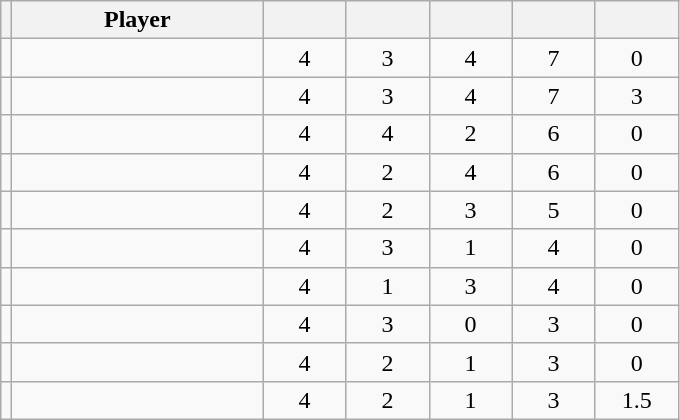<table class="wikitable sortable" style="text-align: center">
<tr>
<th></th>
<th style="width: 10em;">Player</th>
<th style="width: 3em;"></th>
<th style="width: 3em;"></th>
<th style="width: 3em;"></th>
<th style="width: 3em;"></th>
<th style="width: 3em;"></th>
</tr>
<tr>
<td></td>
<td align="left"></td>
<td>4</td>
<td>3</td>
<td>4</td>
<td>7</td>
<td>0</td>
</tr>
<tr>
<td></td>
<td align="left"></td>
<td>4</td>
<td>3</td>
<td>4</td>
<td>7</td>
<td>3</td>
</tr>
<tr>
<td></td>
<td align="left"></td>
<td>4</td>
<td>4</td>
<td>2</td>
<td>6</td>
<td>0</td>
</tr>
<tr>
<td></td>
<td align="left"></td>
<td>4</td>
<td>2</td>
<td>4</td>
<td>6</td>
<td>0</td>
</tr>
<tr>
<td></td>
<td align="left"></td>
<td>4</td>
<td>2</td>
<td>3</td>
<td>5</td>
<td>0</td>
</tr>
<tr>
<td></td>
<td align="left"></td>
<td>4</td>
<td>3</td>
<td>1</td>
<td>4</td>
<td>0</td>
</tr>
<tr>
<td></td>
<td align="left"></td>
<td>4</td>
<td>1</td>
<td>3</td>
<td>4</td>
<td>0</td>
</tr>
<tr>
<td></td>
<td align="left"></td>
<td>4</td>
<td>3</td>
<td>0</td>
<td>3</td>
<td>0</td>
</tr>
<tr>
<td></td>
<td align="left"></td>
<td>4</td>
<td>2</td>
<td>1</td>
<td>3</td>
<td>0</td>
</tr>
<tr>
<td></td>
<td align="left"></td>
<td>4</td>
<td>2</td>
<td>1</td>
<td>3</td>
<td>1.5</td>
</tr>
</table>
